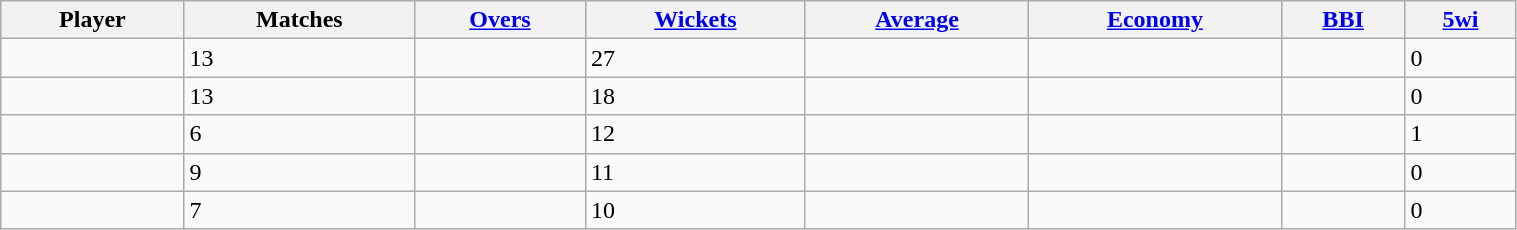<table class="wikitable sortable" style="width:80%;">
<tr>
<th>Player</th>
<th>Matches</th>
<th><a href='#'>Overs</a></th>
<th><a href='#'>Wickets</a></th>
<th><a href='#'>Average</a></th>
<th><a href='#'>Economy</a></th>
<th><a href='#'>BBI</a></th>
<th><a href='#'>5wi</a></th>
</tr>
<tr>
<td></td>
<td>13</td>
<td></td>
<td>27</td>
<td></td>
<td></td>
<td></td>
<td>0</td>
</tr>
<tr>
<td></td>
<td>13</td>
<td></td>
<td>18</td>
<td></td>
<td></td>
<td></td>
<td>0</td>
</tr>
<tr>
<td></td>
<td>6</td>
<td></td>
<td>12</td>
<td></td>
<td></td>
<td></td>
<td>1</td>
</tr>
<tr>
<td></td>
<td>9</td>
<td></td>
<td>11</td>
<td></td>
<td></td>
<td></td>
<td>0</td>
</tr>
<tr>
<td></td>
<td>7</td>
<td></td>
<td>10</td>
<td></td>
<td></td>
<td></td>
<td>0</td>
</tr>
</table>
